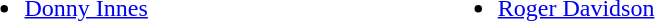<table style="width:100%;">
<tr>
<td style="vertical-align:top; width:20%;"><br><ul><li> <a href='#'>Donny Innes</a></li></ul></td>
<td style="vertical-align:top; width:20%;"><br><ul><li> <a href='#'>Roger Davidson</a></li></ul></td>
<td style="vertical-align:top; width:20%;"></td>
<td style="vertical-align:top; width:20%;"></td>
</tr>
</table>
